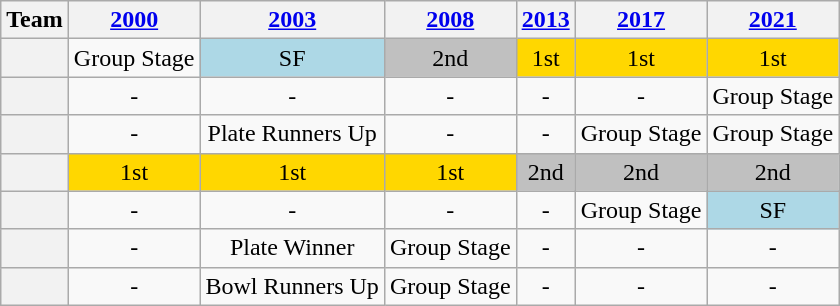<table class="wikitable plainrowheaders" style="text-align: center">
<tr>
<th>Team</th>
<th><a href='#'>2000</a></th>
<th><a href='#'>2003</a></th>
<th><a href='#'>2008</a></th>
<th><a href='#'>2013</a></th>
<th><a href='#'>2017</a></th>
<th><a href='#'>2021</a></th>
</tr>
<tr>
<th scope=row></th>
<td>Group Stage</td>
<td style="background:lightblue">SF</td>
<td style="background:silver">2nd</td>
<td style="background:gold">1st</td>
<td style="background:gold">1st</td>
<td style="background:gold">1st</td>
</tr>
<tr>
<th scope=row></th>
<td>-</td>
<td>-</td>
<td>-</td>
<td>-</td>
<td>-</td>
<td>Group Stage</td>
</tr>
<tr>
<th scope=row></th>
<td>-</td>
<td>Plate Runners Up</td>
<td>-</td>
<td>-</td>
<td>Group Stage</td>
<td>Group Stage</td>
</tr>
<tr>
<th scope=row></th>
<td style="background:gold">1st</td>
<td style="background:gold">1st</td>
<td style="background:gold">1st</td>
<td style="background:silver">2nd</td>
<td style="background:silver">2nd</td>
<td style="background:silver">2nd</td>
</tr>
<tr>
<th scope=row></th>
<td>-</td>
<td>-</td>
<td>-</td>
<td>-</td>
<td>Group Stage</td>
<td style="background:lightblue">SF</td>
</tr>
<tr>
<th scope=row></th>
<td>-</td>
<td>Plate Winner</td>
<td>Group Stage</td>
<td>-</td>
<td>-</td>
<td>-</td>
</tr>
<tr>
<th scope=row></th>
<td>-</td>
<td>Bowl Runners Up</td>
<td>Group Stage</td>
<td>-</td>
<td>-</td>
<td>-</td>
</tr>
</table>
